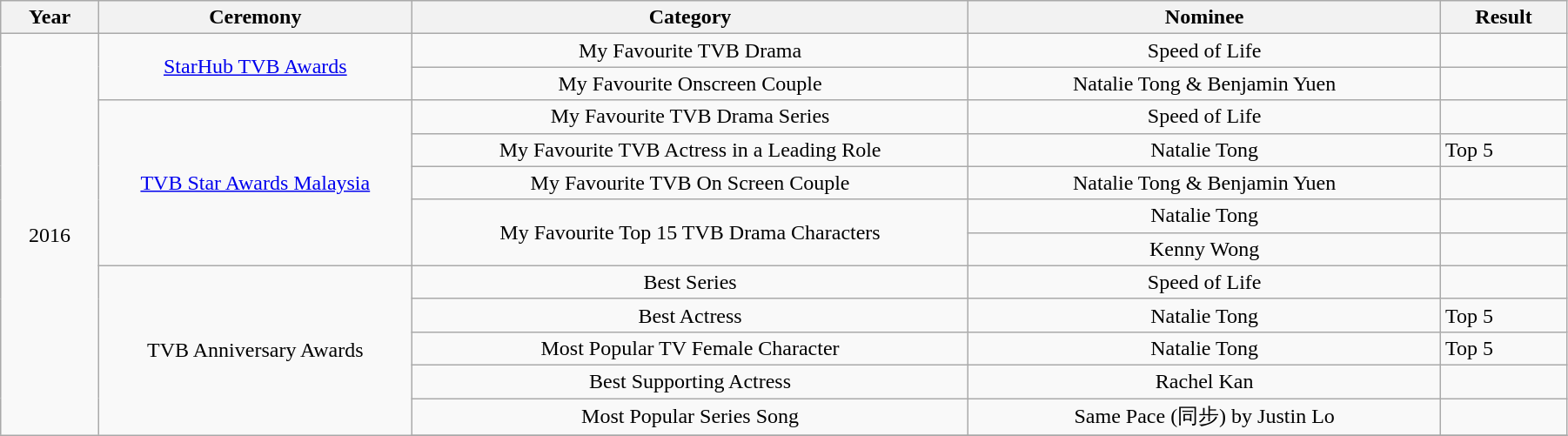<table class="wikitable" style="width:95%;">
<tr>
<th style="width:45px;">Year</th>
<th style="width:160px;">Ceremony</th>
<th style="width:290px;">Category</th>
<th style="width:245px;">Nominee</th>
<th style="width:60px;">Result</th>
</tr>
<tr>
<td align="center" rowspan=31>2016</td>
<td align="center" rowspan=2><a href='#'>StarHub TVB Awards</a></td>
<td align="center">My Favourite TVB Drama</td>
<td align="center">Speed of Life</td>
<td></td>
</tr>
<tr>
<td align="center">My Favourite Onscreen Couple</td>
<td align="center">Natalie Tong & Benjamin Yuen</td>
<td></td>
</tr>
<tr>
<td align="center" rowspan=5><a href='#'>TVB Star Awards Malaysia</a></td>
<td align="center">My Favourite TVB Drama Series</td>
<td align="center">Speed of Life</td>
<td></td>
</tr>
<tr>
<td align="center">My Favourite TVB Actress in a Leading Role</td>
<td align="center">Natalie Tong</td>
<td> Top 5</td>
</tr>
<tr>
<td align="center">My Favourite TVB On Screen Couple</td>
<td align="center">Natalie Tong & Benjamin Yuen</td>
<td></td>
</tr>
<tr>
<td rowspan=2 align="center">My Favourite Top 15 TVB Drama Characters</td>
<td align="center">Natalie Tong</td>
<td></td>
</tr>
<tr>
<td align="center">Kenny Wong</td>
<td></td>
</tr>
<tr>
<td align="center" rowspan=6>TVB Anniversary Awards</td>
<td align="center">Best Series</td>
<td align="center">Speed of Life</td>
<td></td>
</tr>
<tr>
<td align="center">Best Actress</td>
<td align="center">Natalie Tong</td>
<td> Top 5</td>
</tr>
<tr>
<td align="center">Most Popular TV Female Character</td>
<td align="center">Natalie Tong</td>
<td> Top 5</td>
</tr>
<tr>
<td align="center">Best Supporting Actress</td>
<td align="center">Rachel Kan</td>
<td></td>
</tr>
<tr>
<td align="center">Most Popular Series Song</td>
<td align="center">Same Pace (同步) by Justin Lo</td>
<td></td>
</tr>
<tr>
</tr>
</table>
